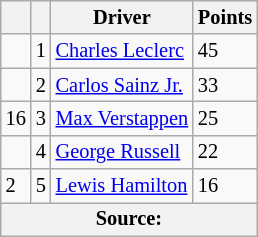<table class="wikitable" style="font-size: 85%;">
<tr>
<th scope="col"></th>
<th scope="col"></th>
<th scope="col">Driver</th>
<th scope="col">Points</th>
</tr>
<tr>
<td align="left"></td>
<td align="center">1</td>
<td> <a href='#'>Charles Leclerc</a></td>
<td align="left">45</td>
</tr>
<tr>
<td align="left"></td>
<td align="center">2</td>
<td> <a href='#'>Carlos Sainz Jr.</a></td>
<td align="left">33</td>
</tr>
<tr>
<td align="left"> 16</td>
<td align="center">3</td>
<td> <a href='#'>Max Verstappen</a></td>
<td align="left">25</td>
</tr>
<tr>
<td align="left"></td>
<td align="center">4</td>
<td> <a href='#'>George Russell</a></td>
<td align="left">22</td>
</tr>
<tr>
<td align="left"> 2</td>
<td align="center">5</td>
<td> <a href='#'>Lewis Hamilton</a></td>
<td align="left">16</td>
</tr>
<tr>
<th colspan=4>Source:</th>
</tr>
</table>
